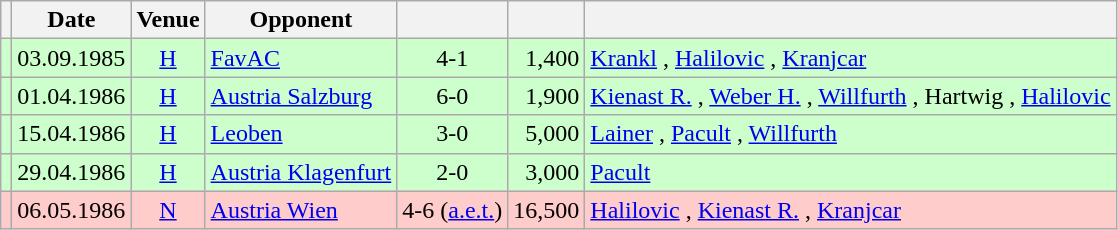<table class="wikitable" Style="text-align: center">
<tr>
<th></th>
<th>Date</th>
<th>Venue</th>
<th>Opponent</th>
<th></th>
<th></th>
<th></th>
</tr>
<tr style="background:#cfc">
<td></td>
<td>03.09.1985</td>
<td><a href='#'>H</a></td>
<td align="left"><a href='#'>FavAC</a></td>
<td>4-1</td>
<td align="right">1,400</td>
<td align="left"><a href='#'>Krankl</a> , <a href='#'>Halilovic</a>  , <a href='#'>Kranjcar</a> </td>
</tr>
<tr style="background:#cfc">
<td></td>
<td>01.04.1986</td>
<td><a href='#'>H</a></td>
<td align="left"><a href='#'>Austria Salzburg</a></td>
<td>6-0</td>
<td align="right">1,900</td>
<td align="left"><a href='#'>Kienast R.</a>  , <a href='#'>Weber H.</a> , <a href='#'>Willfurth</a> , Hartwig , <a href='#'>Halilovic</a> </td>
</tr>
<tr style="background:#cfc">
<td></td>
<td>15.04.1986</td>
<td><a href='#'>H</a></td>
<td align="left"><a href='#'>Leoben</a></td>
<td>3-0</td>
<td align="right">5,000</td>
<td align="left"><a href='#'>Lainer</a> , <a href='#'>Pacult</a> , <a href='#'>Willfurth</a> </td>
</tr>
<tr style="background:#cfc">
<td></td>
<td>29.04.1986</td>
<td><a href='#'>H</a></td>
<td align="left"><a href='#'>Austria Klagenfurt</a></td>
<td>2-0</td>
<td align="right">3,000</td>
<td align="left"><a href='#'>Pacult</a>  </td>
</tr>
<tr style="background:#fcc">
<td></td>
<td>06.05.1986</td>
<td><a href='#'>N</a></td>
<td align="left"><a href='#'>Austria Wien</a></td>
<td>4-6 (<a href='#'>a.e.t.</a>)</td>
<td align="right">16,500</td>
<td align="left"><a href='#'>Halilovic</a> , <a href='#'>Kienast R.</a>  , <a href='#'>Kranjcar</a> </td>
</tr>
</table>
